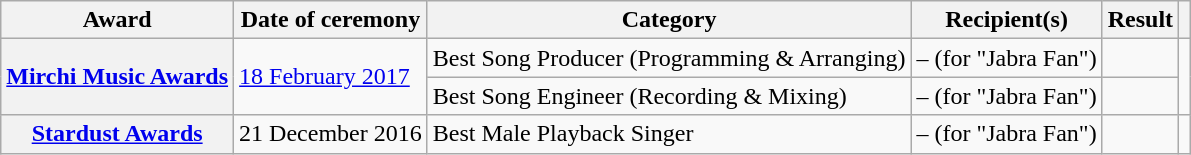<table class="wikitable plainrowheaders sortable">
<tr>
<th scope="col">Award</th>
<th scope="col">Date of ceremony</th>
<th scope="col">Category</th>
<th scope="col">Recipient(s)</th>
<th scope="col">Result</th>
<th scope="col" class="unsortable"></th>
</tr>
<tr>
<th scope="row" rowspan="2"><a href='#'>Mirchi Music Awards</a></th>
<td rowspan="2"><a href='#'>18 February 2017</a></td>
<td>Best Song Producer (Programming & Arranging)</td>
<td> – (for "Jabra Fan")</td>
<td></td>
<td style="text-align:center;" rowspan="2"><br></td>
</tr>
<tr>
<td>Best Song Engineer (Recording & Mixing)</td>
<td> – (for "Jabra Fan")</td>
<td></td>
</tr>
<tr>
<th scope="row"><a href='#'>Stardust Awards</a></th>
<td>21 December 2016</td>
<td>Best Male Playback Singer</td>
<td> – (for "Jabra Fan")</td>
<td></td>
<td style="text-align:center;"><br></td>
</tr>
</table>
